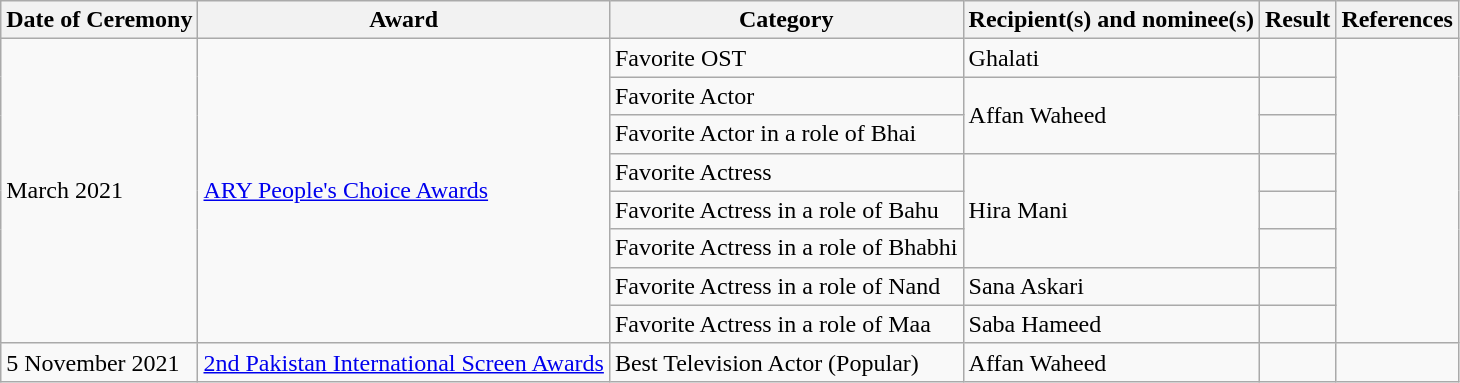<table class="wikitable sortable">
<tr>
<th>Date of Ceremony</th>
<th>Award</th>
<th>Category</th>
<th>Recipient(s) and nominee(s)</th>
<th>Result</th>
<th>References</th>
</tr>
<tr>
<td rowspan="8">March 2021</td>
<td rowspan="8"><a href='#'>ARY People's Choice Awards</a></td>
<td>Favorite OST</td>
<td>Ghalati</td>
<td></td>
<td rowspan="8"></td>
</tr>
<tr>
<td>Favorite Actor</td>
<td rowspan=2>Affan Waheed</td>
<td></td>
</tr>
<tr>
<td>Favorite Actor in a role of Bhai</td>
<td></td>
</tr>
<tr>
<td>Favorite Actress</td>
<td rowspan=3>Hira Mani</td>
<td></td>
</tr>
<tr>
<td>Favorite Actress in a role of Bahu</td>
<td></td>
</tr>
<tr>
<td>Favorite Actress in a role of Bhabhi</td>
<td></td>
</tr>
<tr>
<td>Favorite Actress in a role of Nand</td>
<td>Sana Askari</td>
<td></td>
</tr>
<tr>
<td>Favorite Actress in a role of Maa</td>
<td>Saba Hameed</td>
<td></td>
</tr>
<tr>
<td>5 November 2021</td>
<td><a href='#'>2nd Pakistan International Screen Awards</a></td>
<td>Best Television Actor (Popular)</td>
<td>Affan Waheed</td>
<td></td>
<td></td>
</tr>
</table>
